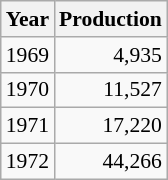<table class="wikitable mw-collapsible autocollapse floatright" style="font-size:90%;text-align:right;">
<tr>
<th>Year</th>
<th>Production</th>
</tr>
<tr>
<td>1969</td>
<td>4,935</td>
</tr>
<tr>
<td>1970</td>
<td>11,527</td>
</tr>
<tr>
<td>1971</td>
<td>17,220</td>
</tr>
<tr>
<td>1972</td>
<td>44,266</td>
</tr>
</table>
